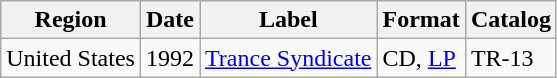<table class="wikitable">
<tr>
<th>Region</th>
<th>Date</th>
<th>Label</th>
<th>Format</th>
<th>Catalog</th>
</tr>
<tr>
<td>United States</td>
<td>1992</td>
<td><a href='#'>Trance Syndicate</a></td>
<td>CD, <a href='#'>LP</a></td>
<td>TR-13</td>
</tr>
</table>
